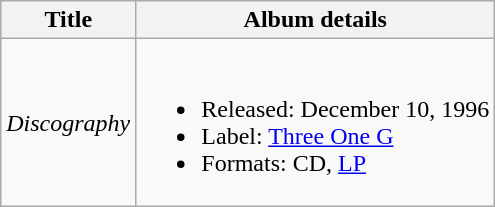<table class="wikitable">
<tr>
<th>Title</th>
<th>Album details</th>
</tr>
<tr>
<td><em>Discography</em></td>
<td><br><ul><li>Released: December 10, 1996</li><li>Label: <a href='#'>Three One G</a></li><li>Formats: CD, <a href='#'>LP</a></li></ul></td>
</tr>
</table>
